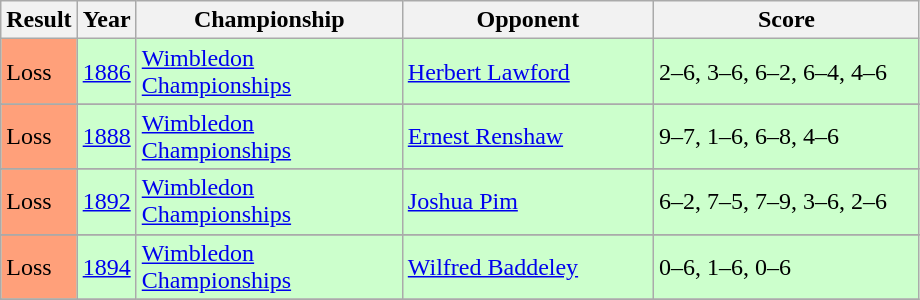<table class="sortable wikitable">
<tr>
<th style="width:40px">Result</th>
<th style="width:30px">Year</th>
<th style="width:170px">Championship</th>
<th style="width:160px">Opponent</th>
<th style="width:170px" class="unsortable">Score</th>
</tr>
<tr style="background:#ccffcc;">
<td style="background:#ffa07a;">Loss</td>
<td><a href='#'>1886</a></td>
<td><a href='#'>Wimbledon Championships</a></td>
<td>  <a href='#'>Herbert Lawford</a></td>
<td>2–6, 3–6, 6–2, 6–4, 4–6</td>
</tr>
<tr>
</tr>
<tr style="background:#ccffcc;">
<td style="background:#ffa07a;">Loss</td>
<td><a href='#'>1888</a></td>
<td><a href='#'>Wimbledon Championships</a></td>
<td> <a href='#'>Ernest Renshaw</a></td>
<td>9–7, 1–6, 6–8, 4–6</td>
</tr>
<tr>
</tr>
<tr style="background:#ccffcc;">
<td style="background:#ffa07a;">Loss</td>
<td><a href='#'>1892</a></td>
<td><a href='#'>Wimbledon Championships</a></td>
<td>  <a href='#'>Joshua Pim</a></td>
<td>6–2, 7–5, 7–9, 3–6, 2–6</td>
</tr>
<tr>
</tr>
<tr style="background:#ccffcc;">
<td style="background:#ffa07a;">Loss</td>
<td><a href='#'>1894</a></td>
<td><a href='#'>Wimbledon Championships</a></td>
<td> <a href='#'>Wilfred Baddeley</a></td>
<td>0–6, 1–6, 0–6</td>
</tr>
<tr>
</tr>
</table>
